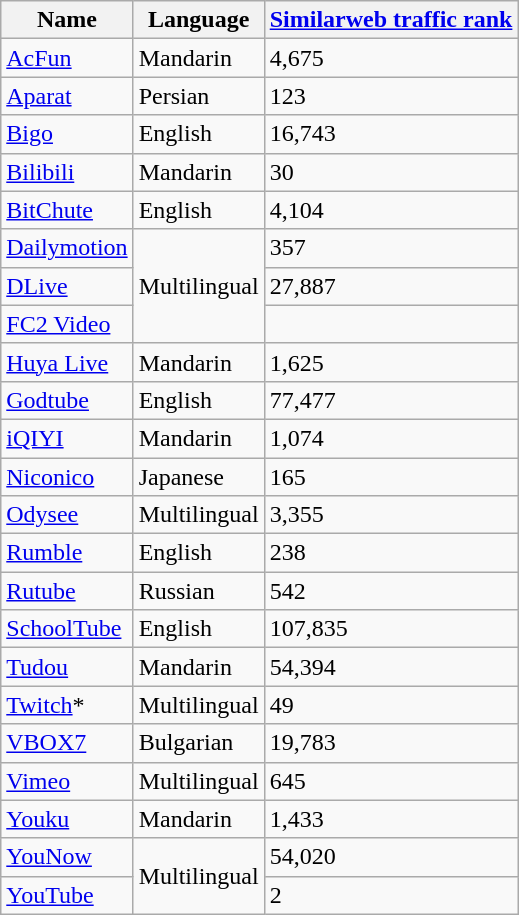<table class="wikitable sortable mw-collapsible">
<tr>
<th>Name</th>
<th>Language</th>
<th data-sort-type=number><a href='#'>Similarweb traffic rank</a></th>
</tr>
<tr>
<td><a href='#'>AcFun</a></td>
<td>Mandarin</td>
<td>4,675</td>
</tr>
<tr>
<td><a href='#'>Aparat</a></td>
<td>Persian</td>
<td>123</td>
</tr>
<tr>
<td><a href='#'>Bigo</a></td>
<td>English</td>
<td>16,743</td>
</tr>
<tr>
<td><a href='#'>Bilibili</a></td>
<td>Mandarin</td>
<td>30</td>
</tr>
<tr>
<td><a href='#'>BitChute</a></td>
<td>English</td>
<td>4,104</td>
</tr>
<tr>
<td><a href='#'>Dailymotion</a></td>
<td rowspan="3">Multilingual</td>
<td>357</td>
</tr>
<tr>
<td><a href='#'>DLive</a></td>
<td>27,887</td>
</tr>
<tr>
<td><a href='#'>FC2 Video</a></td>
<td></td>
</tr>
<tr>
<td><a href='#'>Huya Live</a></td>
<td>Mandarin</td>
<td>1,625</td>
</tr>
<tr>
<td><a href='#'>Godtube</a></td>
<td>English</td>
<td>77,477</td>
</tr>
<tr>
<td><a href='#'>iQIYI</a></td>
<td>Mandarin</td>
<td>1,074</td>
</tr>
<tr>
<td><a href='#'>Niconico</a></td>
<td>Japanese</td>
<td>165</td>
</tr>
<tr>
<td><a href='#'>Odysee</a></td>
<td>Multilingual</td>
<td>3,355</td>
</tr>
<tr>
<td><a href='#'>Rumble</a></td>
<td>English</td>
<td>238</td>
</tr>
<tr>
<td><a href='#'>Rutube</a></td>
<td>Russian</td>
<td>542</td>
</tr>
<tr>
<td><a href='#'>SchoolTube</a></td>
<td>English</td>
<td>107,835</td>
</tr>
<tr>
<td><a href='#'>Tudou</a></td>
<td>Mandarin</td>
<td>54,394</td>
</tr>
<tr>
<td><a href='#'>Twitch</a>*</td>
<td>Multilingual</td>
<td>49</td>
</tr>
<tr>
<td><a href='#'>VBOX7</a></td>
<td>Bulgarian</td>
<td>19,783</td>
</tr>
<tr>
<td><a href='#'>Vimeo</a></td>
<td>Multilingual</td>
<td>645</td>
</tr>
<tr>
<td><a href='#'>Youku</a></td>
<td>Mandarin</td>
<td>1,433</td>
</tr>
<tr>
<td><a href='#'>YouNow</a></td>
<td rowspan="2">Multilingual</td>
<td>54,020</td>
</tr>
<tr>
<td><a href='#'>YouTube</a></td>
<td>2</td>
</tr>
</table>
